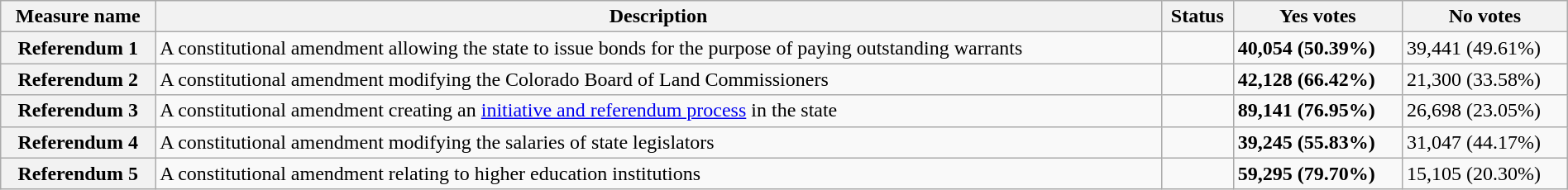<table class="wikitable sortable plainrowheaders" style="width:100%">
<tr>
<th scope="col">Measure name</th>
<th class="unsortable" scope="col">Description</th>
<th scope="col">Status</th>
<th scope="col">Yes votes</th>
<th scope="col">No votes</th>
</tr>
<tr>
<th scope="row">Referendum 1</th>
<td>A constitutional amendment allowing the state to issue bonds for the purpose of paying outstanding warrants</td>
<td></td>
<td><strong>40,054 (50.39%)</strong></td>
<td>39,441 (49.61%)</td>
</tr>
<tr>
<th scope="row">Referendum 2</th>
<td>A constitutional amendment modifying the Colorado Board of Land Commissioners</td>
<td></td>
<td><strong>42,128 (66.42%)</strong></td>
<td>21,300 (33.58%)</td>
</tr>
<tr>
<th scope="row">Referendum 3</th>
<td>A constitutional amendment creating an <a href='#'>initiative and referendum process</a> in the state</td>
<td></td>
<td><strong>89,141 (76.95%)</strong></td>
<td>26,698 (23.05%)</td>
</tr>
<tr>
<th scope="row">Referendum 4</th>
<td>A constitutional amendment modifying the salaries of state legislators</td>
<td></td>
<td><strong>39,245 (55.83%)</strong></td>
<td>31,047 (44.17%)</td>
</tr>
<tr>
<th scope="row">Referendum 5</th>
<td>A constitutional amendment relating to higher education institutions</td>
<td></td>
<td><strong>59,295 (79.70%)</strong></td>
<td>15,105 (20.30%)</td>
</tr>
</table>
